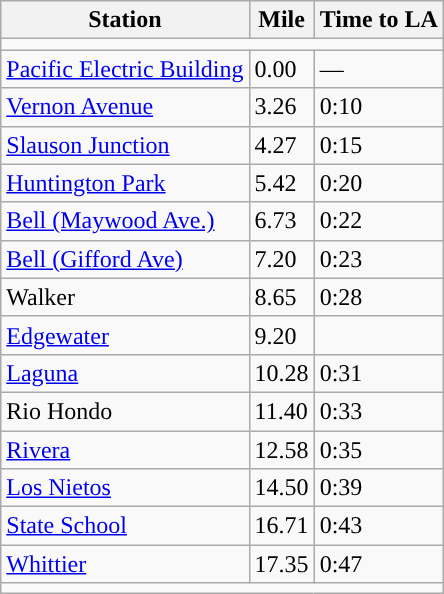<table class=wikitable sortable>
<tr>
<th>Station</th>
<th>Mile</th>
<th>Time to LA</th>
</tr>
<tr>
<td colspan = "5"></td>
</tr>
<tr>
<td><a href='#'>Pacific Electric Building</a></td>
<td>0.00</td>
<td>—</td>
</tr>
<tr>
<td><a href='#'>Vernon Avenue</a></td>
<td>3.26</td>
<td>0:10</td>
</tr>
<tr>
<td><a href='#'>Slauson Junction</a></td>
<td>4.27</td>
<td>0:15</td>
</tr>
<tr>
<td><a href='#'>Huntington Park</a></td>
<td>5.42</td>
<td>0:20</td>
</tr>
<tr>
<td><a href='#'>Bell (Maywood Ave.)</a></td>
<td>6.73</td>
<td>0:22</td>
</tr>
<tr>
<td><a href='#'>Bell (Gifford Ave)</a></td>
<td>7.20</td>
<td>0:23</td>
</tr>
<tr>
<td>Walker</td>
<td>8.65</td>
<td>0:28</td>
</tr>
<tr>
<td><a href='#'>Edgewater</a></td>
<td>9.20</td>
<td></td>
</tr>
<tr>
<td><a href='#'>Laguna</a></td>
<td>10.28</td>
<td>0:31</td>
</tr>
<tr>
<td>Rio Hondo</td>
<td>11.40</td>
<td>0:33</td>
</tr>
<tr>
<td><a href='#'>Rivera</a></td>
<td>12.58</td>
<td>0:35</td>
</tr>
<tr>
<td><a href='#'>Los Nietos</a></td>
<td>14.50</td>
<td>0:39</td>
</tr>
<tr>
<td><a href='#'>State School</a></td>
<td>16.71</td>
<td>0:43</td>
</tr>
<tr>
<td><a href='#'>Whittier</a></td>
<td>17.35</td>
<td>0:47</td>
</tr>
<tr>
<td colspan = "5"></td>
</tr>
</table>
